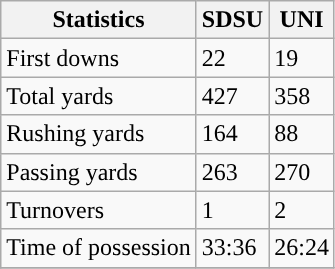<table class="wikitable">
<tr>
<th>Statistics</th>
<th>SDSU</th>
<th>UNI</th>
</tr>
<tr>
<td>First downs</td>
<td>22</td>
<td>19</td>
</tr>
<tr>
<td>Total yards</td>
<td>427</td>
<td>358</td>
</tr>
<tr>
<td>Rushing yards</td>
<td>164</td>
<td>88</td>
</tr>
<tr>
<td>Passing yards</td>
<td>263</td>
<td>270</td>
</tr>
<tr>
<td>Turnovers</td>
<td>1</td>
<td>2</td>
</tr>
<tr>
<td>Time of possession</td>
<td>33:36</td>
<td>26:24</td>
</tr>
<tr>
</tr>
</table>
